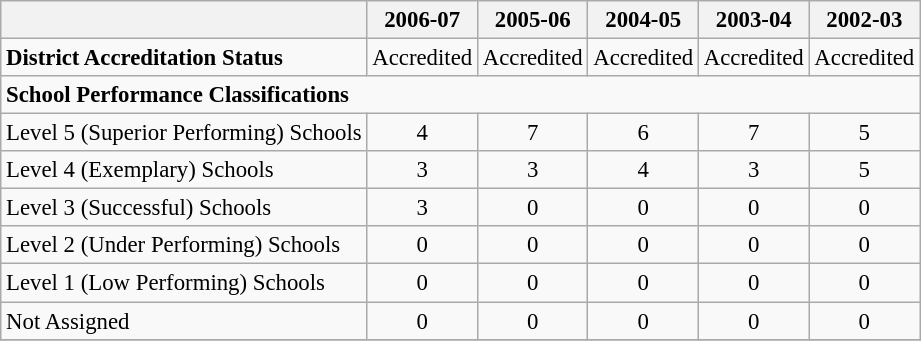<table class="wikitable" style="font-size: 95%;">
<tr>
<th></th>
<th>2006-07</th>
<th>2005-06</th>
<th>2004-05</th>
<th>2003-04</th>
<th>2002-03</th>
</tr>
<tr>
<td align="left"><strong>District Accreditation Status</strong></td>
<td align="center">Accredited</td>
<td align="center">Accredited</td>
<td align="center">Accredited</td>
<td align="center">Accredited</td>
<td align="center">Accredited</td>
</tr>
<tr>
<td align="left" colspan="6"><strong>School Performance Classifications</strong></td>
</tr>
<tr>
<td align="left">Level 5 (Superior Performing) Schools</td>
<td align="center">4</td>
<td align="center">7</td>
<td align="center">6</td>
<td align="center">7</td>
<td align="center">5</td>
</tr>
<tr>
<td align="left">Level 4 (Exemplary) Schools</td>
<td align="center">3</td>
<td align="center">3</td>
<td align="center">4</td>
<td align="center">3</td>
<td align="center">5</td>
</tr>
<tr>
<td align="left">Level 3 (Successful) Schools</td>
<td align="center">3</td>
<td align="center">0</td>
<td align="center">0</td>
<td align="center">0</td>
<td align="center">0</td>
</tr>
<tr>
<td align="left">Level 2 (Under Performing) Schools</td>
<td align="center">0</td>
<td align="center">0</td>
<td align="center">0</td>
<td align="center">0</td>
<td align="center">0</td>
</tr>
<tr>
<td align="left">Level 1 (Low Performing) Schools</td>
<td align="center">0</td>
<td align="center">0</td>
<td align="center">0</td>
<td align="center">0</td>
<td align="center">0</td>
</tr>
<tr>
<td align="left">Not Assigned</td>
<td align="center">0</td>
<td align="center">0</td>
<td align="center">0</td>
<td align="center">0</td>
<td align="center">0</td>
</tr>
<tr>
</tr>
</table>
